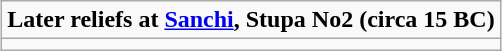<table class="wikitable" style="margin:0 auto;"  align="center"  colspan=1 cellpadding="3" style="font-size: 80%; width: 100%;">
<tr>
<td state = ><strong>Later reliefs at <a href='#'>Sanchi</a>, Stupa No2 (circa 15 BC)</strong></td>
</tr>
<tr>
<td></td>
</tr>
</table>
